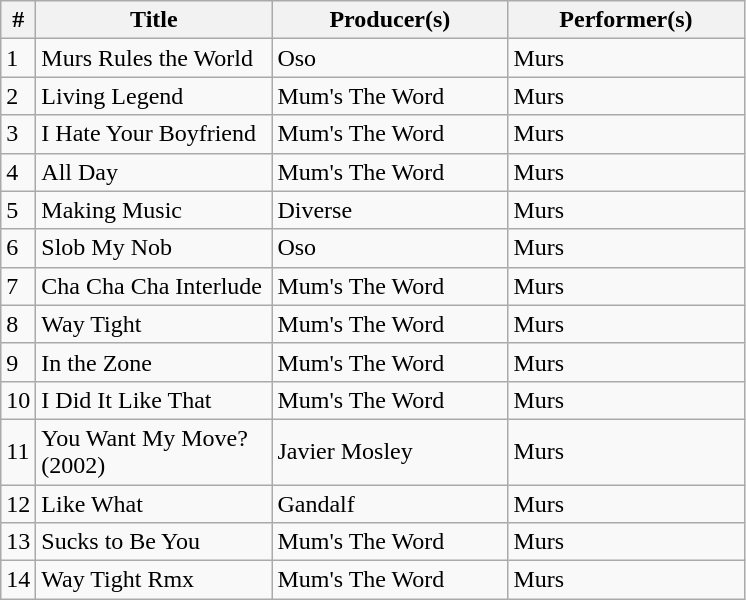<table class="wikitable">
<tr>
<th align="center">#</th>
<th align="center" width="150">Title</th>
<th align="center" width="150">Producer(s)</th>
<th align="center" width="150">Performer(s)</th>
</tr>
<tr>
<td>1</td>
<td>Murs Rules the World</td>
<td>Oso</td>
<td>Murs</td>
</tr>
<tr>
<td>2</td>
<td>Living Legend</td>
<td>Mum's The Word</td>
<td>Murs</td>
</tr>
<tr>
<td>3</td>
<td>I Hate Your Boyfriend</td>
<td>Mum's The Word</td>
<td>Murs</td>
</tr>
<tr>
<td>4</td>
<td>All Day</td>
<td>Mum's The Word</td>
<td>Murs</td>
</tr>
<tr>
<td>5</td>
<td>Making Music</td>
<td>Diverse</td>
<td>Murs</td>
</tr>
<tr>
<td>6</td>
<td>Slob My Nob</td>
<td>Oso</td>
<td>Murs</td>
</tr>
<tr>
<td>7</td>
<td>Cha Cha Cha Interlude</td>
<td>Mum's The Word</td>
<td>Murs</td>
</tr>
<tr>
<td>8</td>
<td>Way Tight</td>
<td>Mum's The Word</td>
<td>Murs</td>
</tr>
<tr>
<td>9</td>
<td>In the Zone</td>
<td>Mum's The Word</td>
<td>Murs</td>
</tr>
<tr>
<td>10</td>
<td>I Did It Like That</td>
<td>Mum's The Word</td>
<td>Murs</td>
</tr>
<tr>
<td>11</td>
<td>You Want My Move? (2002)</td>
<td>Javier Mosley</td>
<td>Murs</td>
</tr>
<tr>
<td>12</td>
<td>Like What</td>
<td>Gandalf</td>
<td>Murs</td>
</tr>
<tr>
<td>13</td>
<td>Sucks to Be You</td>
<td>Mum's The Word</td>
<td>Murs</td>
</tr>
<tr>
<td>14</td>
<td>Way Tight Rmx</td>
<td>Mum's The Word</td>
<td>Murs</td>
</tr>
</table>
